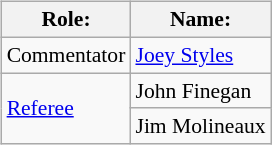<table class=wikitable style="font-size:90%; margin: 0.5em 1em 0.5em 0; float: right; clear: right;">
<tr>
<th>Role:</th>
<th>Name:</th>
</tr>
<tr>
<td>Commentator</td>
<td><a href='#'>Joey Styles</a></td>
</tr>
<tr>
<td rowspan=2><a href='#'>Referee</a></td>
<td>John Finegan</td>
</tr>
<tr>
<td>Jim Molineaux</td>
</tr>
</table>
